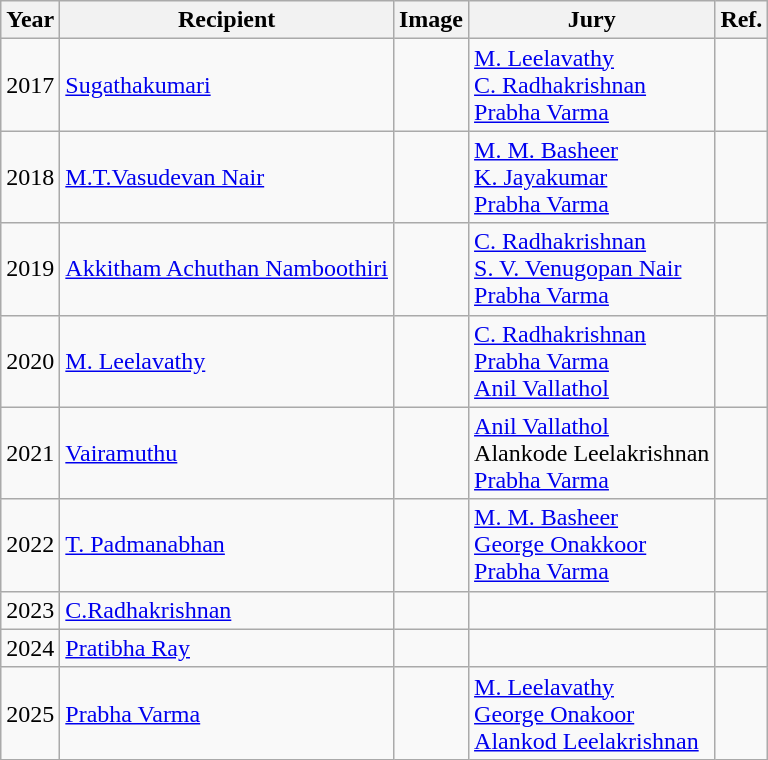<table class="wikitable">
<tr>
<th>Year</th>
<th>Recipient</th>
<th>Image</th>
<th>Jury</th>
<th>Ref.</th>
</tr>
<tr>
<td>2017</td>
<td><a href='#'>Sugathakumari</a></td>
<td></td>
<td><a href='#'>M. Leelavathy</a><br><a href='#'>C. Radhakrishnan</a><br><a href='#'>Prabha Varma</a></td>
<td></td>
</tr>
<tr>
<td>2018</td>
<td><a href='#'>M.T.Vasudevan Nair</a></td>
<td></td>
<td><a href='#'>M. M. Basheer</a><br><a href='#'>K. Jayakumar</a><br><a href='#'>Prabha Varma</a></td>
<td></td>
</tr>
<tr>
<td>2019</td>
<td><a href='#'>Akkitham Achuthan Namboothiri</a></td>
<td></td>
<td><a href='#'>C. Radhakrishnan</a><br><a href='#'>S. V. Venugopan Nair</a><br><a href='#'>Prabha Varma</a></td>
<td></td>
</tr>
<tr>
<td>2020</td>
<td><a href='#'>M. Leelavathy</a></td>
<td></td>
<td><a href='#'>C. Radhakrishnan</a><br><a href='#'>Prabha Varma</a><br><a href='#'>Anil Vallathol</a></td>
<td></td>
</tr>
<tr>
<td>2021</td>
<td><a href='#'>Vairamuthu</a></td>
<td></td>
<td><a href='#'>Anil Vallathol</a><br>Alankode Leelakrishnan<br><a href='#'>Prabha Varma</a></td>
<td></td>
</tr>
<tr>
<td>2022</td>
<td><a href='#'>T. Padmanabhan</a></td>
<td></td>
<td><a href='#'>M. M. Basheer</a><br><a href='#'>George Onakkoor</a><br><a href='#'>Prabha Varma</a></td>
<td></td>
</tr>
<tr>
<td>2023</td>
<td><a href='#'>C.Radhakrishnan</a></td>
<td></td>
<td></td>
<td></td>
</tr>
<tr>
<td>2024</td>
<td><a href='#'>Pratibha Ray</a></td>
<td></td>
<td></td>
<td></td>
</tr>
<tr>
<td>2025</td>
<td><a href='#'>Prabha Varma</a></td>
<td></td>
<td><a href='#'>M. Leelavathy</a><br><a href='#'>George Onakoor</a><br><a href='#'>Alankod Leelakrishnan</a></td>
<td></td>
</tr>
</table>
